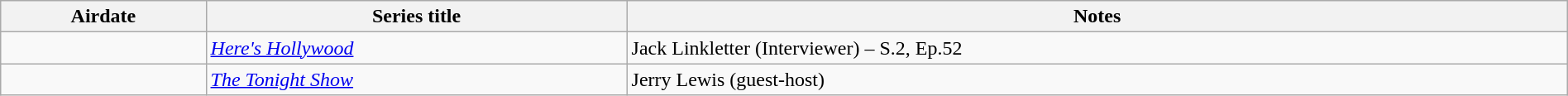<table class="wikitable sortable" width="100%">
<tr>
<th>Airdate</th>
<th>Series title</th>
<th>Notes</th>
</tr>
<tr>
<td scope="row"></td>
<td><em><a href='#'>Here's Hollywood</a></em></td>
<td>Jack Linkletter (Interviewer) – S.2, Ep.52</td>
</tr>
<tr>
<td scope="row"></td>
<td><em><a href='#'>The Tonight Show</a></em></td>
<td>Jerry Lewis (guest-host)</td>
</tr>
</table>
